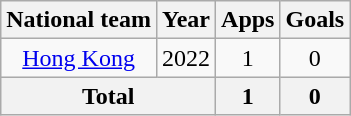<table class="wikitable" style="text-align:center">
<tr>
<th>National team</th>
<th>Year</th>
<th>Apps</th>
<th>Goals</th>
</tr>
<tr>
<td><a href='#'>Hong Kong</a></td>
<td>2022</td>
<td>1</td>
<td>0</td>
</tr>
<tr>
<th colspan="2">Total</th>
<th>1</th>
<th>0</th>
</tr>
</table>
